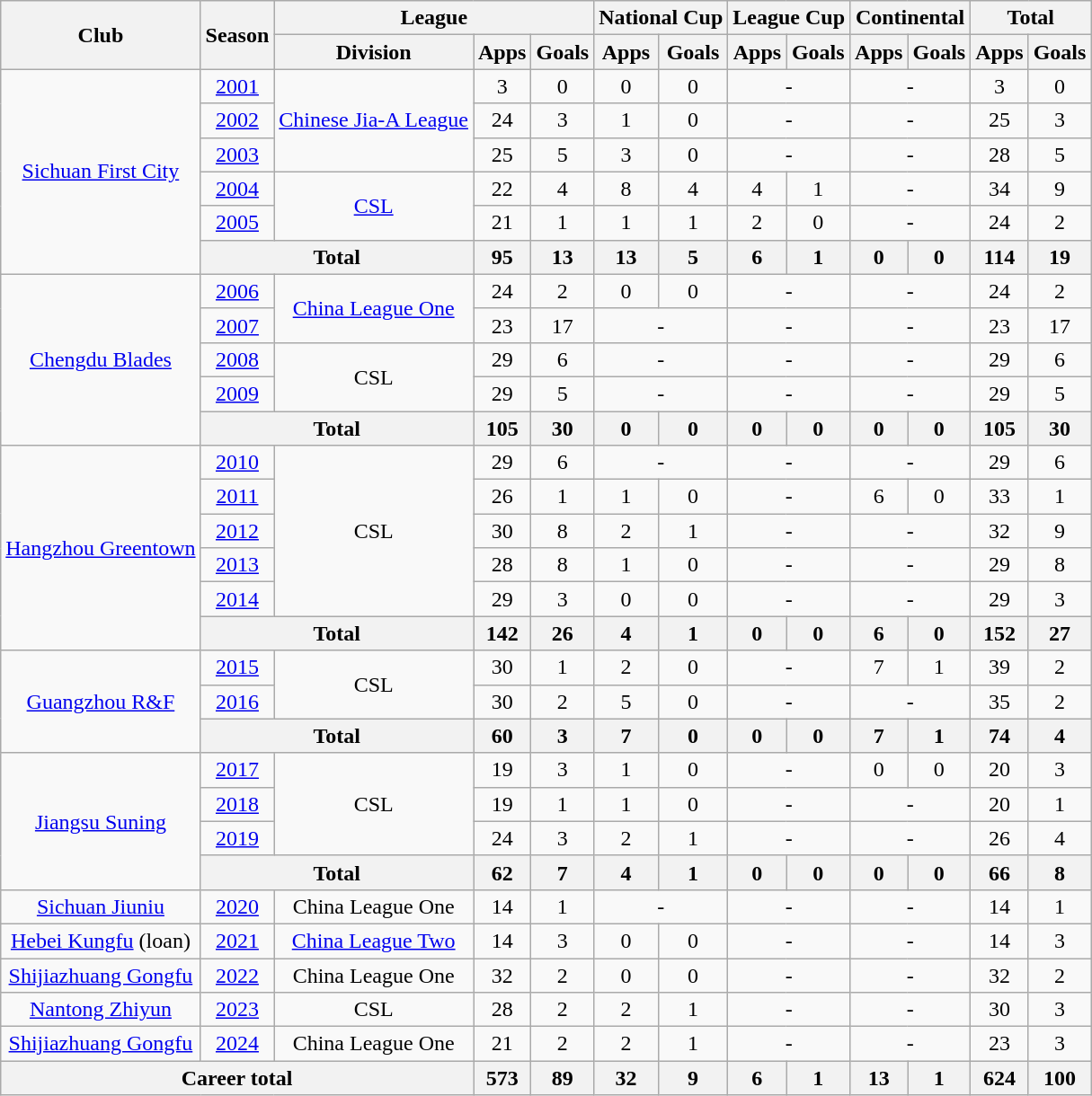<table class="wikitable" style="text-align: center">
<tr>
<th rowspan="2">Club</th>
<th rowspan="2">Season</th>
<th colspan="3">League</th>
<th colspan="2">National Cup</th>
<th colspan="2">League Cup</th>
<th colspan="2">Continental</th>
<th colspan="2">Total</th>
</tr>
<tr>
<th>Division</th>
<th>Apps</th>
<th>Goals</th>
<th>Apps</th>
<th>Goals</th>
<th>Apps</th>
<th>Goals</th>
<th>Apps</th>
<th>Goals</th>
<th>Apps</th>
<th>Goals</th>
</tr>
<tr>
<td rowspan=6><a href='#'>Sichuan First City</a></td>
<td><a href='#'>2001</a></td>
<td rowspan="3"><a href='#'>Chinese Jia-A League</a></td>
<td>3</td>
<td>0</td>
<td>0</td>
<td>0</td>
<td colspan="2">-</td>
<td colspan="2">-</td>
<td>3</td>
<td>0</td>
</tr>
<tr>
<td><a href='#'>2002</a></td>
<td>24</td>
<td>3</td>
<td>1</td>
<td>0</td>
<td colspan="2">-</td>
<td colspan="2">-</td>
<td>25</td>
<td>3</td>
</tr>
<tr>
<td><a href='#'>2003</a></td>
<td>25</td>
<td>5</td>
<td>3</td>
<td>0</td>
<td colspan="2">-</td>
<td colspan="2">-</td>
<td>28</td>
<td>5</td>
</tr>
<tr>
<td><a href='#'>2004</a></td>
<td rowspan="2"><a href='#'>CSL</a></td>
<td>22</td>
<td>4</td>
<td>8</td>
<td>4</td>
<td>4</td>
<td>1</td>
<td colspan="2">-</td>
<td>34</td>
<td>9</td>
</tr>
<tr>
<td><a href='#'>2005</a></td>
<td>21</td>
<td>1</td>
<td>1</td>
<td>1</td>
<td>2</td>
<td>0</td>
<td colspan="2">-</td>
<td>24</td>
<td>2</td>
</tr>
<tr>
<th colspan="2"><strong>Total</strong></th>
<th>95</th>
<th>13</th>
<th>13</th>
<th>5</th>
<th>6</th>
<th>1</th>
<th>0</th>
<th>0</th>
<th>114</th>
<th>19</th>
</tr>
<tr>
<td rowspan=5><a href='#'>Chengdu Blades</a></td>
<td><a href='#'>2006</a></td>
<td rowspan="2"><a href='#'>China League One</a></td>
<td>24</td>
<td>2</td>
<td>0</td>
<td>0</td>
<td colspan="2">-</td>
<td colspan="2">-</td>
<td>24</td>
<td>2</td>
</tr>
<tr>
<td><a href='#'>2007</a></td>
<td>23</td>
<td>17</td>
<td colspan="2">-</td>
<td colspan="2">-</td>
<td colspan="2">-</td>
<td>23</td>
<td>17</td>
</tr>
<tr>
<td><a href='#'>2008</a></td>
<td rowspan=2>CSL</td>
<td>29</td>
<td>6</td>
<td colspan="2">-</td>
<td colspan="2">-</td>
<td colspan="2">-</td>
<td>29</td>
<td>6</td>
</tr>
<tr>
<td><a href='#'>2009</a></td>
<td>29</td>
<td>5</td>
<td colspan="2">-</td>
<td colspan="2">-</td>
<td colspan="2">-</td>
<td>29</td>
<td>5</td>
</tr>
<tr>
<th colspan="2"><strong>Total</strong></th>
<th>105</th>
<th>30</th>
<th>0</th>
<th>0</th>
<th>0</th>
<th>0</th>
<th>0</th>
<th>0</th>
<th>105</th>
<th>30</th>
</tr>
<tr>
<td rowspan=6><a href='#'>Hangzhou Greentown</a></td>
<td><a href='#'>2010</a></td>
<td rowspan=5>CSL</td>
<td>29</td>
<td>6</td>
<td colspan="2">-</td>
<td colspan="2">-</td>
<td colspan="2">-</td>
<td>29</td>
<td>6</td>
</tr>
<tr>
<td><a href='#'>2011</a></td>
<td>26</td>
<td>1</td>
<td>1</td>
<td>0</td>
<td colspan="2">-</td>
<td>6</td>
<td>0</td>
<td>33</td>
<td>1</td>
</tr>
<tr>
<td><a href='#'>2012</a></td>
<td>30</td>
<td>8</td>
<td>2</td>
<td>1</td>
<td colspan="2">-</td>
<td colspan="2">-</td>
<td>32</td>
<td>9</td>
</tr>
<tr>
<td><a href='#'>2013</a></td>
<td>28</td>
<td>8</td>
<td>1</td>
<td>0</td>
<td colspan="2">-</td>
<td colspan="2">-</td>
<td>29</td>
<td>8</td>
</tr>
<tr>
<td><a href='#'>2014</a></td>
<td>29</td>
<td>3</td>
<td>0</td>
<td>0</td>
<td colspan="2">-</td>
<td colspan="2">-</td>
<td>29</td>
<td>3</td>
</tr>
<tr>
<th colspan="2"><strong>Total</strong></th>
<th>142</th>
<th>26</th>
<th>4</th>
<th>1</th>
<th>0</th>
<th>0</th>
<th>6</th>
<th>0</th>
<th>152</th>
<th>27</th>
</tr>
<tr>
<td rowspan=3><a href='#'>Guangzhou R&F</a></td>
<td><a href='#'>2015</a></td>
<td rowspan=2>CSL</td>
<td>30</td>
<td>1</td>
<td>2</td>
<td>0</td>
<td colspan="2">-</td>
<td>7</td>
<td>1</td>
<td>39</td>
<td>2</td>
</tr>
<tr>
<td><a href='#'>2016</a></td>
<td>30</td>
<td>2</td>
<td>5</td>
<td>0</td>
<td colspan="2">-</td>
<td colspan="2">-</td>
<td>35</td>
<td>2</td>
</tr>
<tr>
<th colspan="2"><strong>Total</strong></th>
<th>60</th>
<th>3</th>
<th>7</th>
<th>0</th>
<th>0</th>
<th>0</th>
<th>7</th>
<th>1</th>
<th>74</th>
<th>4</th>
</tr>
<tr>
<td rowspan=4><a href='#'>Jiangsu Suning</a></td>
<td><a href='#'>2017</a></td>
<td rowspan=3>CSL</td>
<td>19</td>
<td>3</td>
<td>1</td>
<td>0</td>
<td colspan="2">-</td>
<td>0</td>
<td>0</td>
<td>20</td>
<td>3</td>
</tr>
<tr>
<td><a href='#'>2018</a></td>
<td>19</td>
<td>1</td>
<td>1</td>
<td>0</td>
<td colspan="2">-</td>
<td colspan="2">-</td>
<td>20</td>
<td>1</td>
</tr>
<tr>
<td><a href='#'>2019</a></td>
<td>24</td>
<td>3</td>
<td>2</td>
<td>1</td>
<td colspan="2">-</td>
<td colspan="2">-</td>
<td>26</td>
<td>4</td>
</tr>
<tr>
<th colspan="2"><strong>Total</strong></th>
<th>62</th>
<th>7</th>
<th>4</th>
<th>1</th>
<th>0</th>
<th>0</th>
<th>0</th>
<th>0</th>
<th>66</th>
<th>8</th>
</tr>
<tr>
<td><a href='#'>Sichuan Jiuniu</a></td>
<td><a href='#'>2020</a></td>
<td>China League One</td>
<td>14</td>
<td>1</td>
<td colspan="2">-</td>
<td colspan="2">-</td>
<td colspan="2">-</td>
<td>14</td>
<td>1</td>
</tr>
<tr>
<td><a href='#'>Hebei Kungfu</a> (loan)</td>
<td><a href='#'>2021</a></td>
<td><a href='#'>China League Two</a></td>
<td>14</td>
<td>3</td>
<td>0</td>
<td>0</td>
<td colspan="2">-</td>
<td colspan="2">-</td>
<td>14</td>
<td>3</td>
</tr>
<tr>
<td><a href='#'>Shijiazhuang Gongfu</a></td>
<td><a href='#'>2022</a></td>
<td>China League One</td>
<td>32</td>
<td>2</td>
<td>0</td>
<td>0</td>
<td colspan="2">-</td>
<td colspan="2">-</td>
<td>32</td>
<td>2</td>
</tr>
<tr>
<td><a href='#'>Nantong Zhiyun</a></td>
<td><a href='#'>2023</a></td>
<td>CSL</td>
<td>28</td>
<td>2</td>
<td>2</td>
<td>1</td>
<td colspan="2">-</td>
<td colspan="2">-</td>
<td>30</td>
<td>3</td>
</tr>
<tr>
<td><a href='#'>Shijiazhuang Gongfu</a></td>
<td><a href='#'>2024</a></td>
<td>China League One</td>
<td>21</td>
<td>2</td>
<td>2</td>
<td>1</td>
<td colspan="2">-</td>
<td colspan="2">-</td>
<td>23</td>
<td>3</td>
</tr>
<tr>
<th colspan=3>Career total</th>
<th>573</th>
<th>89</th>
<th>32</th>
<th>9</th>
<th>6</th>
<th>1</th>
<th>13</th>
<th>1</th>
<th>624</th>
<th>100</th>
</tr>
</table>
